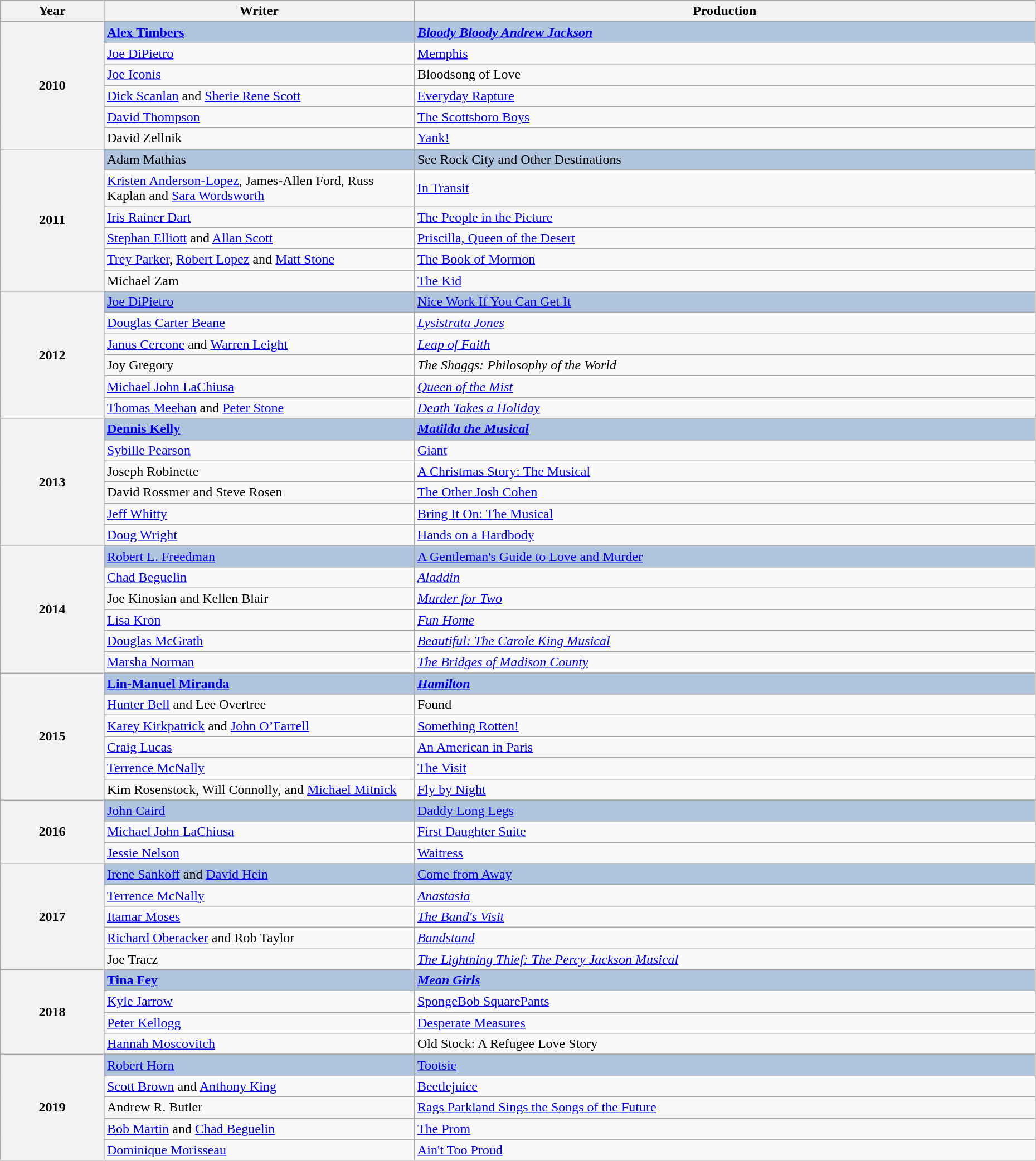<table class="wikitable" style="width:98%;">
<tr style="background:#bebebe;">
<th style="width:10%;">Year</th>
<th style="width:30%;">Writer</th>
<th style="width:60%;">Production</th>
</tr>
<tr>
<th rowspan="7" align="center">2010</th>
</tr>
<tr style="background:#B0C4DE">
<td><strong><a href='#'>Alex Timbers</a></strong></td>
<td><strong><em><a href='#'>Bloody Bloody Andrew Jackson</a><em> <strong></td>
</tr>
<tr>
<td><a href='#'>Joe DiPietro</a></td>
<td></em><a href='#'>Memphis</a><em></td>
</tr>
<tr>
<td><a href='#'>Joe Iconis</a></td>
<td></em>Bloodsong of Love<em></td>
</tr>
<tr>
<td><a href='#'>Dick Scanlan</a> and <a href='#'>Sherie Rene Scott</a></td>
<td></em><a href='#'>Everyday Rapture</a><em></td>
</tr>
<tr>
<td><a href='#'>David Thompson</a></td>
<td></em><a href='#'>The Scottsboro Boys</a><em></td>
</tr>
<tr>
<td>David Zellnik</td>
<td></em><a href='#'>Yank!</a><em></td>
</tr>
<tr>
<th rowspan="7" align="center">2011</th>
</tr>
<tr style="background:#B0C4DE">
<td></strong>Adam Mathias<strong></td>
<td></em></strong>See Rock City and Other Destinations<strong><em></td>
</tr>
<tr>
<td><a href='#'>Kristen Anderson-Lopez</a>, James-Allen Ford, Russ Kaplan and <a href='#'>Sara Wordsworth</a></td>
<td></em><a href='#'>In Transit</a><em></td>
</tr>
<tr>
<td><a href='#'>Iris Rainer Dart</a></td>
<td></em><a href='#'>The People in the Picture</a><em></td>
</tr>
<tr>
<td><a href='#'>Stephan Elliott</a> and <a href='#'>Allan Scott</a></td>
<td></em><a href='#'>Priscilla, Queen of the Desert</a><em></td>
</tr>
<tr>
<td><a href='#'>Trey Parker</a>, <a href='#'>Robert Lopez</a> and <a href='#'>Matt Stone</a></td>
<td></em><a href='#'>The Book of Mormon</a><em></td>
</tr>
<tr>
<td>Michael Zam</td>
<td></em><a href='#'>The Kid</a><em></td>
</tr>
<tr>
<th rowspan="7" align="center">2012</th>
</tr>
<tr style="background:#B0C4DE">
<td></strong><a href='#'>Joe DiPietro</a><strong></td>
<td></em></strong><a href='#'>Nice Work If You Can Get It</a></em> </strong></td>
</tr>
<tr>
<td><a href='#'>Douglas Carter Beane</a></td>
<td><em><a href='#'>Lysistrata Jones</a></em></td>
</tr>
<tr>
<td><a href='#'>Janus Cercone</a> and <a href='#'>Warren Leight</a></td>
<td><em><a href='#'>Leap of Faith</a></em></td>
</tr>
<tr>
<td>Joy Gregory</td>
<td><em>The Shaggs: Philosophy of the World</em></td>
</tr>
<tr>
<td><a href='#'>Michael John LaChiusa</a></td>
<td><em><a href='#'>Queen of the Mist</a></em></td>
</tr>
<tr>
<td><a href='#'>Thomas Meehan</a> and <a href='#'>Peter Stone</a></td>
<td><em><a href='#'>Death Takes a Holiday</a></em></td>
</tr>
<tr>
<th rowspan="7" align="center">2013</th>
</tr>
<tr style="background:#B0C4DE">
<td><strong><a href='#'>Dennis Kelly</a></strong></td>
<td><strong><em><a href='#'>Matilda the Musical</a><em> <strong></td>
</tr>
<tr>
<td><a href='#'>Sybille Pearson</a></td>
<td></em><a href='#'>Giant</a><em></td>
</tr>
<tr>
<td>Joseph Robinette</td>
<td></em><a href='#'>A Christmas Story: The Musical</a><em></td>
</tr>
<tr>
<td>David Rossmer and Steve Rosen</td>
<td></em><a href='#'>The Other Josh Cohen</a><em></td>
</tr>
<tr>
<td><a href='#'>Jeff Whitty</a></td>
<td></em><a href='#'>Bring It On: The Musical</a><em></td>
</tr>
<tr>
<td><a href='#'>Doug Wright</a></td>
<td></em><a href='#'>Hands on a Hardbody</a><em></td>
</tr>
<tr>
<th rowspan="7" align="center">2014</th>
</tr>
<tr style="background:#B0C4DE">
<td></strong><a href='#'>Robert L. Freedman</a><strong></td>
<td></em></strong><a href='#'>A Gentleman's Guide to Love and Murder</a></em> </strong></td>
</tr>
<tr>
<td><a href='#'>Chad Beguelin</a></td>
<td><em><a href='#'>Aladdin</a></em></td>
</tr>
<tr>
<td>Joe Kinosian and Kellen Blair</td>
<td><em><a href='#'>Murder for Two</a></em></td>
</tr>
<tr>
<td><a href='#'>Lisa Kron</a></td>
<td><em><a href='#'>Fun Home</a></em></td>
</tr>
<tr>
<td><a href='#'>Douglas McGrath</a></td>
<td><em><a href='#'>Beautiful: The Carole King Musical</a></em></td>
</tr>
<tr>
<td><a href='#'>Marsha Norman</a></td>
<td><em><a href='#'>The Bridges of Madison County</a></em></td>
</tr>
<tr>
<th rowspan="7" align="center">2015</th>
</tr>
<tr style="background:#B0C4DE">
<td><strong><a href='#'>Lin-Manuel Miranda</a></strong></td>
<td><strong><em><a href='#'>Hamilton</a><em> <strong></td>
</tr>
<tr>
<td><a href='#'>Hunter Bell</a> and Lee Overtree</td>
<td></em>Found<em></td>
</tr>
<tr>
<td><a href='#'>Karey Kirkpatrick</a> and <a href='#'>John O’Farrell</a></td>
<td></em><a href='#'>Something Rotten!</a><em></td>
</tr>
<tr>
<td><a href='#'>Craig Lucas</a></td>
<td></em><a href='#'>An American in Paris</a><em></td>
</tr>
<tr>
<td><a href='#'>Terrence McNally</a></td>
<td></em><a href='#'>The Visit</a><em></td>
</tr>
<tr>
<td>Kim Rosenstock, Will Connolly, and <a href='#'>Michael Mitnick</a></td>
<td></em><a href='#'>Fly by Night</a><em></td>
</tr>
<tr>
<th rowspan="4" align="center">2016</th>
</tr>
<tr style="background:#B0C4DE">
<td></strong><a href='#'>John Caird</a><strong></td>
<td></em></strong><a href='#'>Daddy Long Legs</a><strong><em></td>
</tr>
<tr>
<td><a href='#'>Michael John LaChiusa</a></td>
<td></em><a href='#'>First Daughter Suite</a><em></td>
</tr>
<tr>
<td><a href='#'>Jessie Nelson</a></td>
<td></em><a href='#'>Waitress</a><em></td>
</tr>
<tr>
<th rowspan="6">2017</th>
</tr>
<tr style="background:#B0C4DE">
<td></strong><a href='#'>Irene Sankoff</a> and <a href='#'>David Hein</a><strong></td>
<td></em></strong><a href='#'>Come from Away</a></em> </strong></td>
</tr>
<tr>
<td><a href='#'>Terrence McNally</a></td>
<td><a href='#'><em>Anastasia</em></a></td>
</tr>
<tr>
<td><a href='#'>Itamar Moses</a></td>
<td><a href='#'><em>The Band's Visit</em></a></td>
</tr>
<tr>
<td><a href='#'>Richard Oberacker</a> and Rob Taylor</td>
<td><a href='#'><em>Bandstand</em></a></td>
</tr>
<tr>
<td>Joe Tracz</td>
<td><em><a href='#'>The Lightning Thief: The Percy Jackson Musical</a></em></td>
</tr>
<tr>
<th rowspan="5">2018</th>
</tr>
<tr style="background:#B0C4DE">
<td><strong><a href='#'>Tina Fey</a></strong></td>
<td><strong><em><a href='#'>Mean Girls</a><em> <strong></td>
</tr>
<tr>
<td><a href='#'>Kyle Jarrow</a></td>
<td></em><a href='#'>SpongeBob SquarePants</a><em></td>
</tr>
<tr>
<td><a href='#'>Peter Kellogg</a></td>
<td></em><a href='#'>Desperate Measures</a><em></td>
</tr>
<tr>
<td><a href='#'>Hannah Moscovitch</a></td>
<td></em>Old Stock: A Refugee Love Story<em></td>
</tr>
<tr>
<th rowspan="6">2019</th>
</tr>
<tr style="background:#B0C4DE">
<td></strong><a href='#'>Robert Horn</a><strong></td>
<td></em></strong><a href='#'>Tootsie</a><strong><em></td>
</tr>
<tr>
<td><a href='#'>Scott Brown</a> and <a href='#'>Anthony King</a></td>
<td></em><a href='#'>Beetlejuice</a><em></td>
</tr>
<tr>
<td>Andrew R. Butler</td>
<td></em><a href='#'>Rags Parkland Sings the Songs of the Future</a><em></td>
</tr>
<tr>
<td><a href='#'>Bob Martin</a> and <a href='#'>Chad Beguelin</a></td>
<td></em><a href='#'>The Prom</a><em></td>
</tr>
<tr>
<td><a href='#'>Dominique Morisseau</a></td>
<td></em><a href='#'>Ain't Too Proud</a><em></td>
</tr>
</table>
